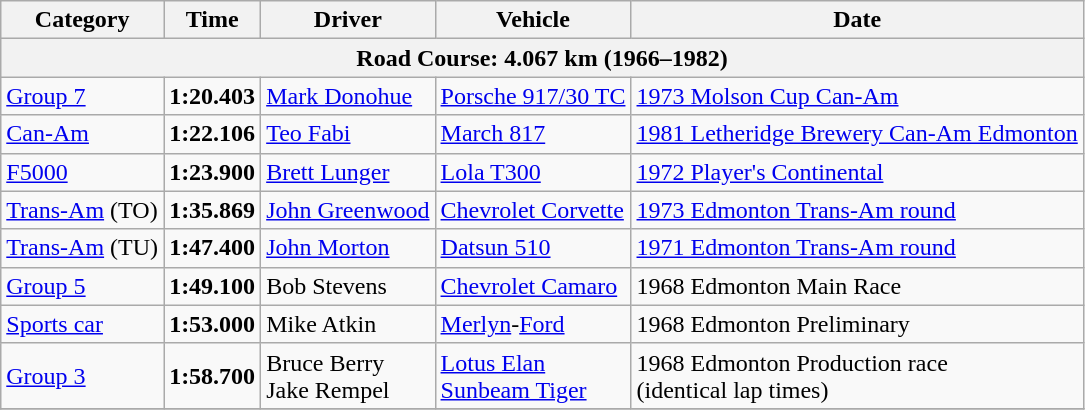<table class="wikitable">
<tr>
<th>Category</th>
<th>Time</th>
<th>Driver</th>
<th>Vehicle</th>
<th>Date</th>
</tr>
<tr>
<th colspan=5>Road Course: 4.067 km (1966–1982)</th>
</tr>
<tr>
<td><a href='#'>Group 7</a></td>
<td><strong>1:20.403</strong></td>
<td><a href='#'>Mark Donohue</a></td>
<td><a href='#'>Porsche 917/30 TC</a></td>
<td><a href='#'>1973 Molson Cup Can-Am</a></td>
</tr>
<tr>
<td><a href='#'>Can-Am</a></td>
<td><strong>1:22.106</strong></td>
<td><a href='#'>Teo Fabi</a></td>
<td><a href='#'>March 817</a></td>
<td><a href='#'>1981 Letheridge Brewery Can-Am Edmonton</a></td>
</tr>
<tr>
<td><a href='#'>F5000</a></td>
<td><strong>1:23.900</strong></td>
<td><a href='#'>Brett Lunger</a></td>
<td><a href='#'>Lola T300</a></td>
<td><a href='#'>1972 Player's Continental</a></td>
</tr>
<tr>
<td><a href='#'>Trans-Am</a> (TO)</td>
<td><strong>1:35.869</strong></td>
<td><a href='#'>John Greenwood</a></td>
<td><a href='#'>Chevrolet Corvette</a></td>
<td><a href='#'>1973 Edmonton Trans-Am round</a></td>
</tr>
<tr>
<td><a href='#'>Trans-Am</a> (TU)</td>
<td><strong>1:47.400</strong></td>
<td><a href='#'>John Morton</a></td>
<td><a href='#'>Datsun 510</a></td>
<td><a href='#'>1971 Edmonton Trans-Am round</a></td>
</tr>
<tr>
<td><a href='#'>Group 5</a></td>
<td><strong>1:49.100</strong></td>
<td>Bob Stevens</td>
<td><a href='#'>Chevrolet Camaro</a></td>
<td>1968 Edmonton Main Race</td>
</tr>
<tr>
<td><a href='#'>Sports car</a></td>
<td><strong>1:53.000</strong></td>
<td>Mike Atkin</td>
<td><a href='#'>Merlyn</a>-<a href='#'>Ford</a></td>
<td>1968 Edmonton Preliminary</td>
</tr>
<tr>
<td><a href='#'>Group 3</a></td>
<td><strong>1:58.700</strong></td>
<td>Bruce Berry<br>Jake Rempel</td>
<td><a href='#'>Lotus Elan</a><br><a href='#'>Sunbeam Tiger</a></td>
<td>1968 Edmonton Production race<br>(identical lap times)</td>
</tr>
<tr>
</tr>
</table>
